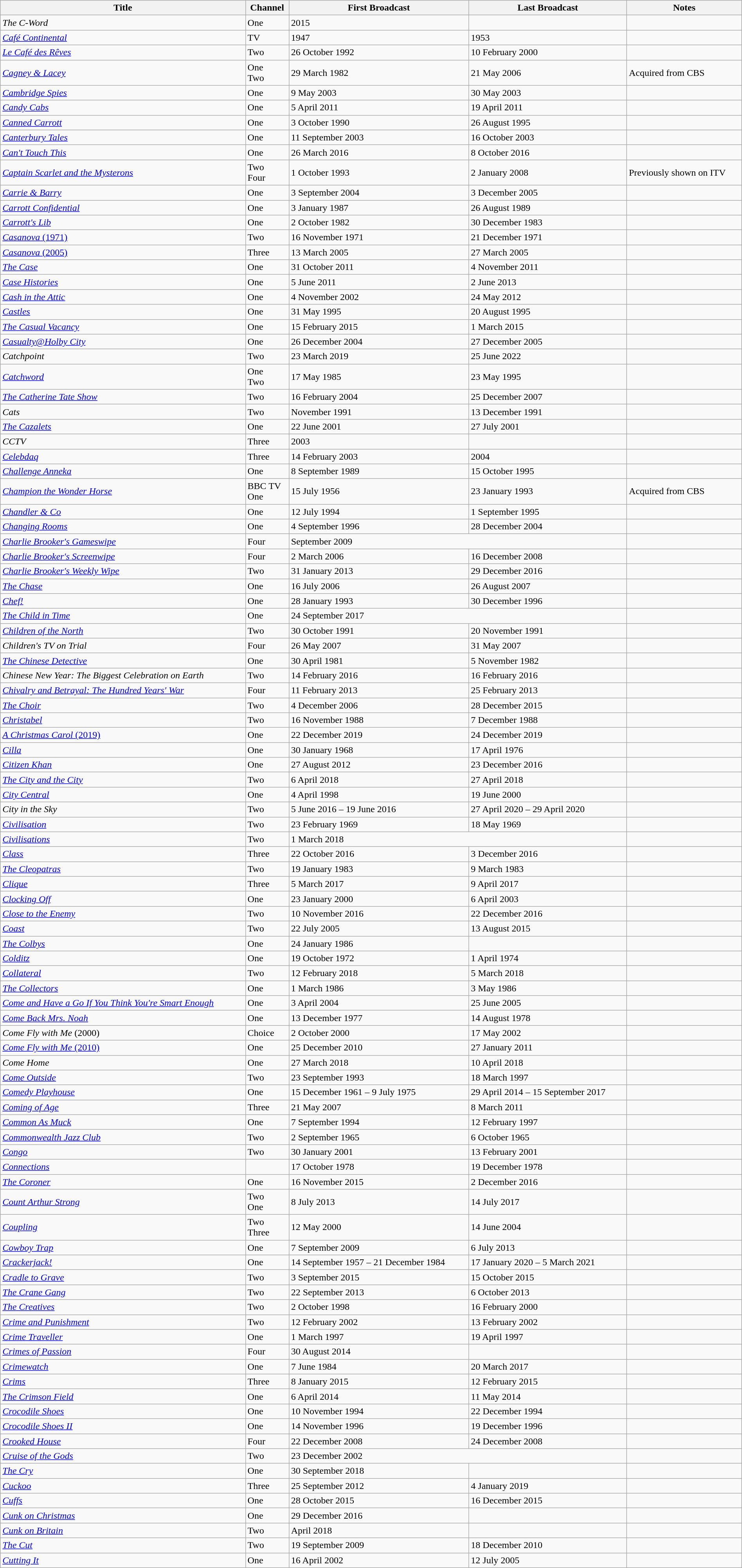<table class="wikitable plainrowheaders sortable" style="width:100%;">
<tr>
<th scope=col>Title</th>
<th scope=col>Channel</th>
<th scope=col>First Broadcast</th>
<th scope=col>Last Broadcast</th>
<th scope=col>Notes</th>
</tr>
<tr>
<td><em>The C-Word</em></td>
<td>One</td>
<td>2015</td>
<td></td>
<td></td>
</tr>
<tr>
<td><em><a href='#'>Café Continental</a></em></td>
<td>TV</td>
<td>1947</td>
<td>1953</td>
<td></td>
</tr>
<tr>
<td><em><a href='#'>Le Café des Rêves</a></em></td>
<td>Two</td>
<td>26 October 1992</td>
<td>10 February 2000</td>
<td></td>
</tr>
<tr>
<td><em><a href='#'>Cagney & Lacey</a></em></td>
<td>One <br> Two</td>
<td>29 March 1982</td>
<td>21 May 2006</td>
<td>Acquired from CBS</td>
</tr>
<tr>
<td><em><a href='#'>Cambridge Spies</a></em></td>
<td>One</td>
<td>9 May 2003</td>
<td>30 May 2003</td>
<td></td>
</tr>
<tr>
<td><em><a href='#'>Candy Cabs</a></em></td>
<td>One</td>
<td>5 April 2011</td>
<td>19 April 2011</td>
<td></td>
</tr>
<tr>
<td><em><a href='#'>Canned Carrott</a></em></td>
<td>One</td>
<td>3 October 1990</td>
<td>26 August 1995</td>
<td></td>
</tr>
<tr>
<td><em><a href='#'>Canterbury Tales</a></em></td>
<td>One</td>
<td>11 September 2003</td>
<td>16 October 2003</td>
<td></td>
</tr>
<tr>
<td><em><a href='#'>Can't Touch This</a></em></td>
<td>One</td>
<td>26 March 2016</td>
<td>8 October 2016</td>
<td></td>
</tr>
<tr>
<td><em><a href='#'>Captain Scarlet and the Mysterons</a></em></td>
<td>Two <br> Four</td>
<td>1 October 1993</td>
<td>2 January 2008</td>
<td>Previously shown on ITV</td>
</tr>
<tr>
<td><em><a href='#'>Carrie & Barry</a></em></td>
<td>One</td>
<td>3 September 2004</td>
<td>3 December 2005</td>
<td></td>
</tr>
<tr>
<td><em><a href='#'>Carrott Confidential</a></em></td>
<td>One</td>
<td>3 January 1987</td>
<td>26 August 1989</td>
<td></td>
</tr>
<tr>
<td><em><a href='#'>Carrott's Lib</a></em></td>
<td>One</td>
<td>2 October 1982</td>
<td>30 December 1983</td>
<td></td>
</tr>
<tr>
<td><a href='#'><em>Casanova</em> (1971)</a></td>
<td>Two</td>
<td>16 November 1971</td>
<td>21 December 1971</td>
<td></td>
</tr>
<tr>
<td><a href='#'><em>Casanova</em> (2005)</a></td>
<td>Three</td>
<td>13 March 2005</td>
<td>27 March 2005</td>
<td></td>
</tr>
<tr>
<td><em><a href='#'>The Case</a></em></td>
<td>One</td>
<td>31 October 2011</td>
<td>4 November 2011</td>
<td></td>
</tr>
<tr>
<td><em><a href='#'>Case Histories</a></em></td>
<td>One</td>
<td>5 June 2011</td>
<td>2 June 2013</td>
<td></td>
</tr>
<tr>
<td><em><a href='#'>Cash in the Attic</a></em></td>
<td>One</td>
<td>4 November 2002</td>
<td>24 May 2012</td>
<td></td>
</tr>
<tr>
<td><em><a href='#'>Castles</a></em></td>
<td>One</td>
<td>31 May 1995</td>
<td>20 August 1995</td>
<td></td>
</tr>
<tr>
<td><em><a href='#'>The Casual Vacancy</a></em></td>
<td>One</td>
<td>15 February 2015</td>
<td>1 March 2015</td>
<td></td>
</tr>
<tr>
<td><em><a href='#'>Casualty@Holby City</a></em></td>
<td>One</td>
<td>26 December 2004</td>
<td>27 December 2005</td>
<td></td>
</tr>
<tr>
<td><em>Catchpoint</em></td>
<td>Two</td>
<td>23 March 2019</td>
<td>25 June 2022</td>
<td></td>
</tr>
<tr>
<td><em><a href='#'>Catchword</a></em></td>
<td>One <br> Two</td>
<td>17 May 1985</td>
<td>23 May 1995</td>
<td></td>
</tr>
<tr>
<td><em><a href='#'>The Catherine Tate Show</a></em></td>
<td>Two</td>
<td>16 February 2004</td>
<td>25 December 2007</td>
<td></td>
</tr>
<tr>
<td><em>Cats</em></td>
<td>Two</td>
<td>November 1991</td>
<td>13 December 1991</td>
<td></td>
</tr>
<tr>
<td><em><a href='#'>The Cazalets</a></em></td>
<td>One</td>
<td>22 June 2001</td>
<td>27 July 2001</td>
<td></td>
</tr>
<tr>
<td><em>CCTV</em></td>
<td>Three</td>
<td>2003</td>
<td></td>
<td></td>
</tr>
<tr>
<td><em><a href='#'>Celebdaq</a></em></td>
<td>Three</td>
<td>14 February 2003</td>
<td>2004</td>
<td></td>
</tr>
<tr>
<td><em><a href='#'>Challenge Anneka</a></em></td>
<td>One</td>
<td>8 September 1989</td>
<td>15 October 1995</td>
<td></td>
</tr>
<tr>
<td><em><a href='#'>Champion the Wonder Horse</a></em></td>
<td>BBC TV <br> One</td>
<td>15 July 1956</td>
<td>23 January 1993</td>
<td>Acquired from CBS</td>
</tr>
<tr>
<td><em><a href='#'>Chandler & Co</a></em></td>
<td>One</td>
<td>12 July 1994</td>
<td>1 September 1995</td>
<td></td>
</tr>
<tr>
<td><em><a href='#'>Changing Rooms</a></em></td>
<td>One</td>
<td>4 September 1996</td>
<td>28 December 2004</td>
<td></td>
</tr>
<tr>
<td><em><a href='#'>Charlie Brooker's Gameswipe</a></em></td>
<td>Four</td>
<td colspan="2">September 2009</td>
<td></td>
</tr>
<tr>
<td><em><a href='#'>Charlie Brooker's Screenwipe</a></em></td>
<td>Four</td>
<td>2 March 2006</td>
<td>16 December 2008</td>
<td></td>
</tr>
<tr>
<td><em><a href='#'>Charlie Brooker's Weekly Wipe</a></em></td>
<td>Two</td>
<td>31 January 2013</td>
<td>29 December 2016</td>
<td></td>
</tr>
<tr>
<td><em><a href='#'>The Chase</a></em></td>
<td>One</td>
<td>16 July 2006</td>
<td>26 August 2007</td>
<td></td>
</tr>
<tr>
<td><em><a href='#'>Chef!</a></em></td>
<td>One</td>
<td>28 January 1993</td>
<td>30 December 1996</td>
<td></td>
</tr>
<tr>
<td><em><a href='#'>The Child in Time</a></em></td>
<td>One</td>
<td colspan="2">24 September 2017</td>
<td></td>
</tr>
<tr>
<td><em><a href='#'>Children of the North</a></em></td>
<td>Two</td>
<td>30 October 1991</td>
<td>20 November 1991</td>
<td></td>
</tr>
<tr>
<td><em>Children's TV on Trial</em></td>
<td>Four</td>
<td>26 May 2007</td>
<td>31 May 2007</td>
<td></td>
</tr>
<tr>
<td><em><a href='#'>The Chinese Detective</a></em></td>
<td>One</td>
<td>30 April 1981</td>
<td>5 November 1982</td>
<td></td>
</tr>
<tr>
<td><em>Chinese New Year: The Biggest Celebration on Earth</em></td>
<td>Two</td>
<td>14 February 2016</td>
<td>16 February 2016</td>
<td></td>
</tr>
<tr>
<td><em><a href='#'>Chivalry and Betrayal: The Hundred Years' War</a></em></td>
<td>Four</td>
<td>11 February 2013</td>
<td>25 February 2013</td>
<td></td>
</tr>
<tr>
<td><em><a href='#'>The Choir</a></em></td>
<td>Two</td>
<td>4 December 2006</td>
<td>28 December 2015</td>
<td></td>
</tr>
<tr>
<td><em><a href='#'>Christabel</a></em></td>
<td>Two</td>
<td>16 November 1988</td>
<td>7 December 1988</td>
<td></td>
</tr>
<tr>
<td><a href='#'><em>A Christmas Carol</em> (2019)</a></td>
<td>One</td>
<td>22 December 2019</td>
<td>24 December 2019</td>
<td></td>
</tr>
<tr>
<td><em><a href='#'>Cilla</a></em></td>
<td>One</td>
<td>30 January 1968</td>
<td>17 April 1976</td>
<td></td>
</tr>
<tr>
<td><em><a href='#'>Citizen Khan</a></em></td>
<td>One</td>
<td>27 August 2012</td>
<td>23 December 2016</td>
<td></td>
</tr>
<tr>
<td><em><a href='#'>The City and the City</a></em></td>
<td>Two</td>
<td>6 April 2018</td>
<td>27 April 2018</td>
<td></td>
</tr>
<tr>
<td><em><a href='#'>City Central</a></em></td>
<td>One</td>
<td>4 April 1998</td>
<td>19 June 2000</td>
<td></td>
</tr>
<tr>
<td><em>City in the Sky</em></td>
<td>Two</td>
<td>5 June 2016 – 19 June 2016</td>
<td>27 April 2020 – 29 April 2020</td>
<td></td>
</tr>
<tr>
<td><em><a href='#'>Civilisation</a></em></td>
<td>Two</td>
<td>23 February 1969</td>
<td>18 May 1969</td>
<td></td>
</tr>
<tr>
<td><em><a href='#'>Civilisations</a></em></td>
<td>Two</td>
<td colspan="2">1 March 2018</td>
<td></td>
</tr>
<tr>
<td><em><a href='#'>Class</a></em></td>
<td>Three</td>
<td>22 October 2016</td>
<td>3 December 2016</td>
<td></td>
</tr>
<tr>
<td><em><a href='#'>The Cleopatras</a></em></td>
<td>Two</td>
<td>19 January 1983</td>
<td>9 March 1983</td>
<td></td>
</tr>
<tr>
<td><em><a href='#'>Clique</a></em></td>
<td>Three</td>
<td>5 March 2017</td>
<td>9 April 2017</td>
<td></td>
</tr>
<tr>
<td><em><a href='#'>Clocking Off</a></em></td>
<td>One</td>
<td>23 January 2000</td>
<td>6 April 2003</td>
<td></td>
</tr>
<tr>
<td><em><a href='#'>Close to the Enemy</a></em></td>
<td>Two</td>
<td>10 November 2016</td>
<td>22 December 2016</td>
<td></td>
</tr>
<tr>
<td><em><a href='#'>Coast</a></em></td>
<td>Two</td>
<td>22 July 2005</td>
<td>13 August 2015</td>
<td></td>
</tr>
<tr>
<td><em><a href='#'>The Colbys</a></em></td>
<td>One</td>
<td>24 January 1986</td>
<td></td>
<td></td>
</tr>
<tr>
<td><em><a href='#'>Colditz</a></em></td>
<td>One</td>
<td>19 October 1972</td>
<td>1 April 1974</td>
<td></td>
</tr>
<tr>
<td><em><a href='#'>Collateral</a></em></td>
<td>Two</td>
<td>12 February 2018</td>
<td>5 March 2018</td>
<td></td>
</tr>
<tr>
<td><em><a href='#'>The Collectors</a></em></td>
<td>One</td>
<td>1 March 1986</td>
<td>3 May 1986</td>
<td></td>
</tr>
<tr>
<td><em><a href='#'>Come and Have a Go If You Think You're Smart Enough</a></em></td>
<td>One</td>
<td>3 April 2004</td>
<td>25 June 2005</td>
<td></td>
</tr>
<tr>
<td><em><a href='#'>Come Back Mrs. Noah</a></em></td>
<td>One</td>
<td>13 December 1977</td>
<td>14 August 1978</td>
<td></td>
</tr>
<tr>
<td><em>Come Fly with Me</em> (2000)</td>
<td>Choice</td>
<td>2 October 2000</td>
<td>17 May 2002</td>
<td></td>
</tr>
<tr>
<td><a href='#'><em>Come Fly with Me</em> (2010)</a></td>
<td>One</td>
<td>25 December 2010</td>
<td>27 January 2011</td>
<td></td>
</tr>
<tr>
<td><em>Come Home</em></td>
<td>One</td>
<td>27 March 2018</td>
<td>10 April 2018</td>
<td></td>
</tr>
<tr>
<td><em><a href='#'>Come Outside</a></em></td>
<td>Two</td>
<td>23 September 1993</td>
<td>18 March 1997</td>
<td></td>
</tr>
<tr>
<td><em><a href='#'>Comedy Playhouse</a></em></td>
<td>One</td>
<td>15 December 1961 – 9 July 1975</td>
<td>29 April 2014 – 15 September 2017</td>
<td></td>
</tr>
<tr>
<td><em><a href='#'>Coming of Age</a></em></td>
<td>Three</td>
<td>21 May 2007</td>
<td>8 March 2011</td>
<td></td>
</tr>
<tr>
<td><em><a href='#'>Common As Muck</a></em></td>
<td>One</td>
<td>7 September 1994</td>
<td>12 February 1997</td>
<td></td>
</tr>
<tr>
<td><em><a href='#'>Commonwealth Jazz Club</a></em></td>
<td>Two</td>
<td>2 September 1965</td>
<td>6 October 1965</td>
<td></td>
</tr>
<tr>
<td><em><a href='#'>Congo</a></em></td>
<td>Two</td>
<td>30 January 2001</td>
<td>13 February 2001</td>
<td></td>
</tr>
<tr>
<td><em><a href='#'>Connections</a></em></td>
<td></td>
<td>17 October 1978</td>
<td>19 December 1978</td>
<td></td>
</tr>
<tr>
<td><em><a href='#'>The Coroner</a></em></td>
<td>One</td>
<td>16 November 2015</td>
<td>2 December 2016</td>
<td></td>
</tr>
<tr>
<td><em><a href='#'>Count Arthur Strong</a></em></td>
<td>Two <br> One</td>
<td>8 July 2013</td>
<td>14 July 2017</td>
<td></td>
</tr>
<tr>
<td><em><a href='#'>Coupling</a></em></td>
<td>Two <br> Three</td>
<td>12 May 2000</td>
<td>14 June 2004</td>
<td></td>
</tr>
<tr>
<td><em><a href='#'>Cowboy Trap</a></em></td>
<td>One</td>
<td>7 September 2009</td>
<td>6 July 2013</td>
<td></td>
</tr>
<tr>
<td><em><a href='#'>Crackerjack!</a></em></td>
<td>One</td>
<td>14 September 1957 – 21 December 1984</td>
<td>17 January 2020 – 5 March 2021</td>
<td></td>
</tr>
<tr>
<td><em><a href='#'>Cradle to Grave</a></em></td>
<td>Two</td>
<td>3 September 2015</td>
<td>15 October 2015</td>
<td></td>
</tr>
<tr>
<td><em><a href='#'>The Crane Gang</a></em></td>
<td>Two</td>
<td>22 September 2013</td>
<td>6 October 2013</td>
<td></td>
</tr>
<tr>
<td><em><a href='#'>The Creatives</a></em></td>
<td>Two</td>
<td>2 October 1998</td>
<td>16 February 2000</td>
<td></td>
</tr>
<tr>
<td><em><a href='#'>Crime and Punishment</a></em></td>
<td>Two</td>
<td>12 February 2002</td>
<td>13 February 2002</td>
<td></td>
</tr>
<tr>
<td><em><a href='#'>Crime Traveller</a></em></td>
<td>One</td>
<td>1 March 1997</td>
<td>19 April 1997</td>
<td></td>
</tr>
<tr>
<td><em><a href='#'>Crimes of Passion</a></em></td>
<td>Four</td>
<td>30 August 2014</td>
<td></td>
<td></td>
</tr>
<tr>
<td><em><a href='#'>Crimewatch</a></em></td>
<td>One</td>
<td>7 June 1984</td>
<td>20 March 2017</td>
<td></td>
</tr>
<tr>
<td><em><a href='#'>Crims</a></em></td>
<td>Three</td>
<td>8 January 2015</td>
<td>12 February 2015</td>
<td></td>
</tr>
<tr>
<td><em><a href='#'>The Crimson Field</a></em></td>
<td>One</td>
<td>6 April 2014</td>
<td>11 May 2014</td>
<td></td>
</tr>
<tr>
<td><em><a href='#'>Crocodile Shoes</a></em></td>
<td>One</td>
<td>10 November 1994</td>
<td>22 December 1994</td>
<td></td>
</tr>
<tr>
<td><em><a href='#'>Crocodile Shoes II</a></em></td>
<td>One</td>
<td>14 November 1996</td>
<td>19 December 1996</td>
<td></td>
</tr>
<tr>
<td><em><a href='#'>Crooked House</a></em></td>
<td>Four</td>
<td>22 December 2008</td>
<td>24 December 2008</td>
<td></td>
</tr>
<tr>
<td><em><a href='#'>Cruise of the Gods</a></em></td>
<td>Two</td>
<td colspan="2">23 December 2002</td>
<td></td>
</tr>
<tr>
<td><em><a href='#'>The Cry</a></em></td>
<td>One</td>
<td>30 September 2018</td>
<td></td>
<td></td>
</tr>
<tr>
<td><em><a href='#'>Cuckoo</a></em></td>
<td>Three</td>
<td>25 September 2012</td>
<td>4 January 2019</td>
<td></td>
</tr>
<tr>
<td><em><a href='#'>Cuffs</a></em></td>
<td>One</td>
<td>28 October 2015</td>
<td>16 December 2015</td>
<td></td>
</tr>
<tr>
<td><em><a href='#'>Cunk on Christmas</a></em></td>
<td>One</td>
<td>29 December 2016</td>
<td></td>
<td></td>
</tr>
<tr>
<td><em><a href='#'>Cunk on Britain</a></em></td>
<td>Two</td>
<td>April 2018</td>
<td></td>
<td></td>
</tr>
<tr>
<td><em><a href='#'>The Cut</a></em></td>
<td>Two</td>
<td>19 September 2009</td>
<td>18 December 2010</td>
<td></td>
</tr>
<tr>
<td><em><a href='#'>Cutting It</a></em></td>
<td>One</td>
<td>16 April 2002</td>
<td>12 July 2005</td>
<td></td>
</tr>
</table>
